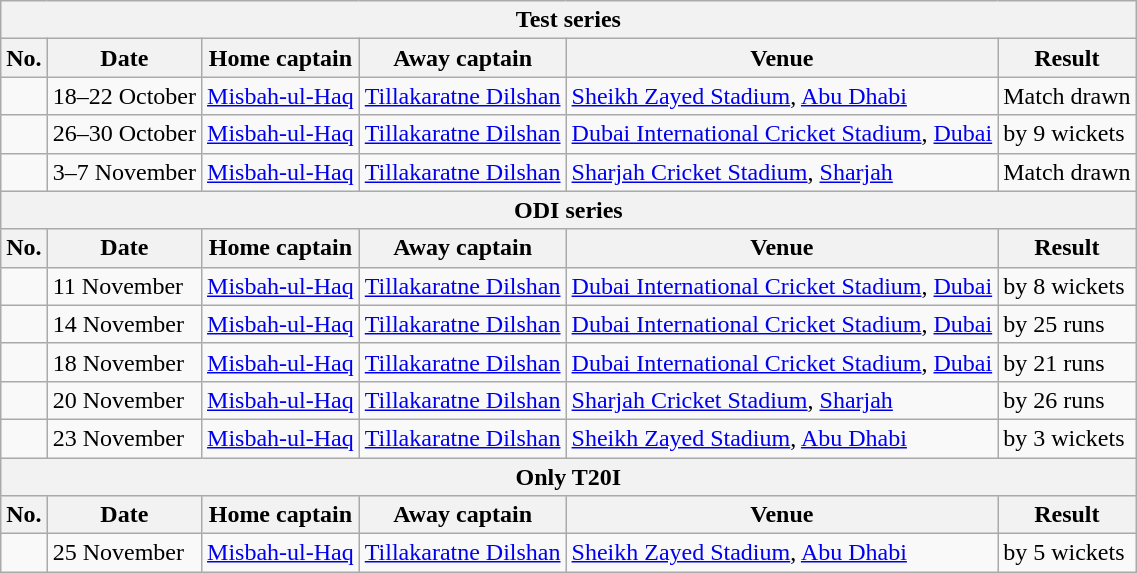<table class="wikitable">
<tr>
<th colspan="6">Test series</th>
</tr>
<tr>
<th>No.</th>
<th>Date</th>
<th>Home captain</th>
<th>Away captain</th>
<th>Venue</th>
<th>Result</th>
</tr>
<tr>
<td></td>
<td>18–22 October</td>
<td><a href='#'>Misbah-ul-Haq</a></td>
<td><a href='#'>Tillakaratne Dilshan</a></td>
<td><a href='#'>Sheikh Zayed Stadium</a>, <a href='#'>Abu Dhabi</a></td>
<td>Match drawn</td>
</tr>
<tr>
<td></td>
<td>26–30 October</td>
<td><a href='#'>Misbah-ul-Haq</a></td>
<td><a href='#'>Tillakaratne Dilshan</a></td>
<td><a href='#'>Dubai International Cricket Stadium</a>, <a href='#'>Dubai</a></td>
<td> by 9 wickets</td>
</tr>
<tr>
<td></td>
<td>3–7 November</td>
<td><a href='#'>Misbah-ul-Haq</a></td>
<td><a href='#'>Tillakaratne Dilshan</a></td>
<td><a href='#'>Sharjah Cricket Stadium</a>, <a href='#'>Sharjah</a></td>
<td>Match drawn</td>
</tr>
<tr>
<th colspan="6">ODI series</th>
</tr>
<tr>
<th>No.</th>
<th>Date</th>
<th>Home captain</th>
<th>Away captain</th>
<th>Venue</th>
<th>Result</th>
</tr>
<tr>
<td></td>
<td>11 November</td>
<td><a href='#'>Misbah-ul-Haq</a></td>
<td><a href='#'>Tillakaratne Dilshan</a></td>
<td><a href='#'>Dubai International Cricket Stadium</a>, <a href='#'>Dubai</a></td>
<td> by 8 wickets</td>
</tr>
<tr>
<td></td>
<td>14 November</td>
<td><a href='#'>Misbah-ul-Haq</a></td>
<td><a href='#'>Tillakaratne Dilshan</a></td>
<td><a href='#'>Dubai International Cricket Stadium</a>, <a href='#'>Dubai</a></td>
<td> by 25 runs</td>
</tr>
<tr>
<td></td>
<td>18 November</td>
<td><a href='#'>Misbah-ul-Haq</a></td>
<td><a href='#'>Tillakaratne Dilshan</a></td>
<td><a href='#'>Dubai International Cricket Stadium</a>, <a href='#'>Dubai</a></td>
<td> by 21 runs</td>
</tr>
<tr>
<td></td>
<td>20 November</td>
<td><a href='#'>Misbah-ul-Haq</a></td>
<td><a href='#'>Tillakaratne Dilshan</a></td>
<td><a href='#'>Sharjah Cricket Stadium</a>, <a href='#'>Sharjah</a></td>
<td> by 26 runs</td>
</tr>
<tr>
<td></td>
<td>23 November</td>
<td><a href='#'>Misbah-ul-Haq</a></td>
<td><a href='#'>Tillakaratne Dilshan</a></td>
<td><a href='#'>Sheikh Zayed Stadium</a>, <a href='#'>Abu Dhabi</a></td>
<td> by 3 wickets</td>
</tr>
<tr>
<th colspan="6">Only T20I</th>
</tr>
<tr>
<th>No.</th>
<th>Date</th>
<th>Home captain</th>
<th>Away captain</th>
<th>Venue</th>
<th>Result</th>
</tr>
<tr>
<td></td>
<td>25 November</td>
<td><a href='#'>Misbah-ul-Haq</a></td>
<td><a href='#'>Tillakaratne Dilshan</a></td>
<td><a href='#'>Sheikh Zayed Stadium</a>, <a href='#'>Abu Dhabi</a></td>
<td> by 5 wickets</td>
</tr>
</table>
